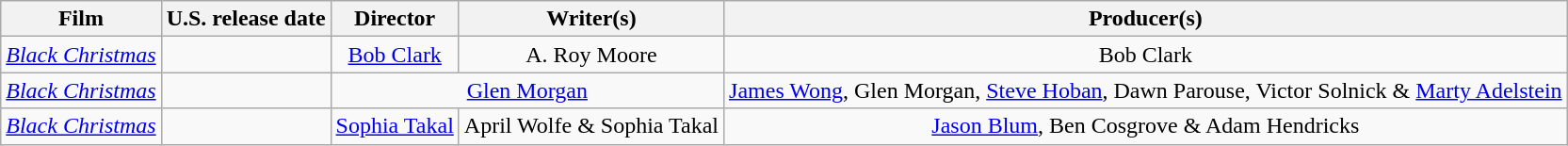<table class="wikitable plainrowheaders" style="text-align:center">
<tr>
<th>Film</th>
<th>U.S. release date</th>
<th>Director</th>
<th>Writer(s)</th>
<th>Producer(s)</th>
</tr>
<tr>
<td style="text-align:left"><em><a href='#'>Black Christmas</a></em></td>
<td style="text-align:left"></td>
<td><a href='#'>Bob Clark</a></td>
<td>A. Roy Moore</td>
<td>Bob Clark</td>
</tr>
<tr>
<td style="text-align:left"><em><a href='#'>Black Christmas</a></em></td>
<td style="text-align:left"></td>
<td colspan="2"><a href='#'>Glen Morgan</a></td>
<td><a href='#'>James Wong</a>, Glen Morgan, <a href='#'>Steve Hoban</a>, Dawn Parouse, Victor Solnick & <a href='#'>Marty Adelstein</a></td>
</tr>
<tr>
<td style="text-align:left"><em><a href='#'>Black Christmas</a></em></td>
<td style="text-align:left"></td>
<td><a href='#'>Sophia Takal</a></td>
<td>April Wolfe & Sophia Takal</td>
<td><a href='#'>Jason Blum</a>, Ben Cosgrove & Adam Hendricks</td>
</tr>
</table>
